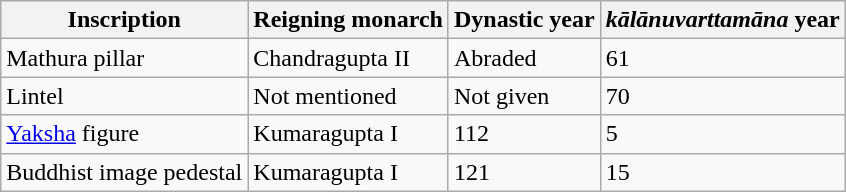<table class="wikitable">
<tr>
<th>Inscription</th>
<th>Reigning monarch</th>
<th>Dynastic year</th>
<th><em>kālānuvarttamāna</em> year</th>
</tr>
<tr>
<td>Mathura pillar</td>
<td>Chandragupta II</td>
<td>Abraded</td>
<td>61</td>
</tr>
<tr>
<td>Lintel</td>
<td>Not mentioned</td>
<td>Not given</td>
<td>70</td>
</tr>
<tr>
<td><a href='#'>Yaksha</a> figure</td>
<td>Kumaragupta I</td>
<td>112</td>
<td>5</td>
</tr>
<tr>
<td>Buddhist image pedestal</td>
<td>Kumaragupta I</td>
<td>121</td>
<td>15</td>
</tr>
</table>
